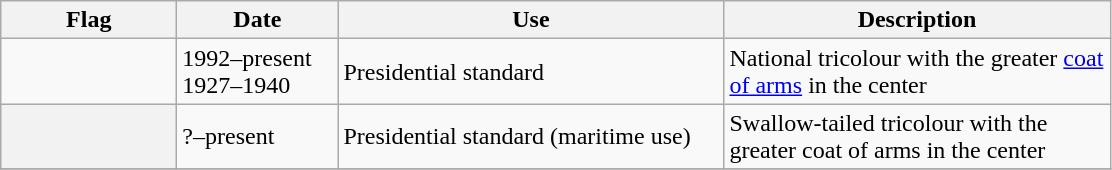<table class="wikitable">
<tr>
<th style="width:110px;">Flag</th>
<th style="width:100px;">Date</th>
<th style="width:250px;">Use</th>
<th style="width:250px;">Description</th>
</tr>
<tr>
<td></td>
<td>1992–present <br> 1927–1940</td>
<td>Presidential standard</td>
<td>National tricolour with the greater <a href='#'>coat of arms</a> in the center</td>
</tr>
<tr>
<th></th>
<td>?–present</td>
<td>Presidential standard (maritime use)</td>
<td>Swallow-tailed tricolour with the greater coat of arms in the center</td>
</tr>
<tr>
</tr>
</table>
